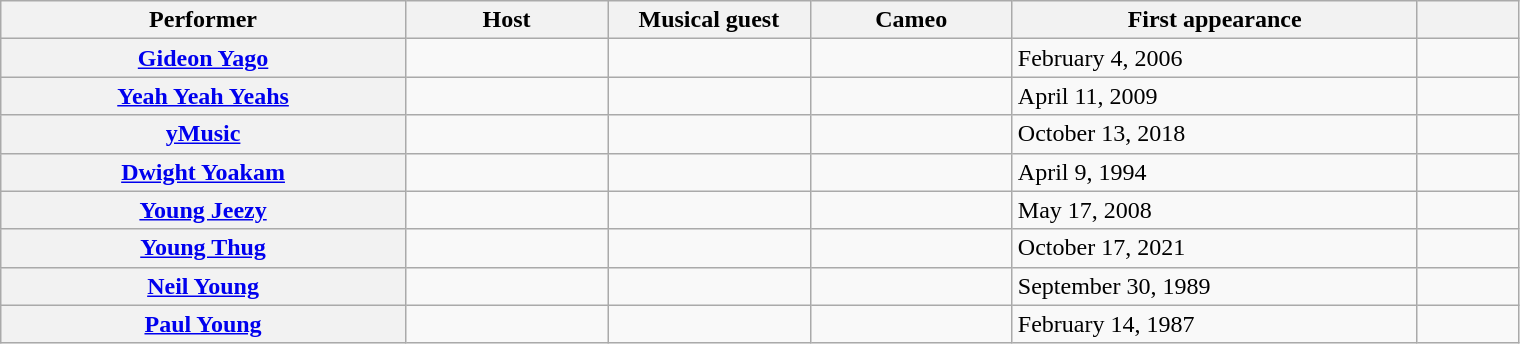<table class="wikitable sortable plainrowheaders">
<tr>
<th scope=col style="width: 20%;">Performer</th>
<th scope="col" style="width: 10%;">Host</th>
<th scope="col" style="width: 10%;">Musical guest</th>
<th scope="col" style="width: 10%;">Cameo</th>
<th scope="col" style="width: 20%;">First appearance</th>
<th scope="col" style="width: 5%;" class="unsortable"></th>
</tr>
<tr>
<th scope=row data-sort-value="Yago, Gideon"><a href='#'>Gideon Yago</a></th>
<td align="center"></td>
<td align="center"></td>
<td align="center"></td>
<td>February 4, 2006</td>
<td></td>
</tr>
<tr>
<th scope=row><a href='#'>Yeah Yeah Yeahs</a></th>
<td align="center"></td>
<td align="center"></td>
<td align="center"></td>
<td>April 11, 2009</td>
<td></td>
</tr>
<tr>
<th scope=row><a href='#'>yMusic</a></th>
<td align="center"></td>
<td align="center"></td>
<td align="center"></td>
<td>October 13, 2018</td>
<td></td>
</tr>
<tr>
<th scope=row data-sort-value="Yoakem, Dwight"><a href='#'>Dwight Yoakam</a></th>
<td align="center"></td>
<td align="center"></td>
<td align="center"></td>
<td>April 9, 1994</td>
<td></td>
</tr>
<tr>
<th scope="row"><a href='#'>Young Jeezy</a></th>
<td align="center"></td>
<td align="center"></td>
<td align="center"></td>
<td>May 17, 2008</td>
<td></td>
</tr>
<tr>
<th scope="row"><a href='#'>Young Thug</a></th>
<td align="center"></td>
<td align="center"></td>
<td align="center"></td>
<td>October 17, 2021</td>
<td></td>
</tr>
<tr>
<th scope=row data-sort-value="Young, Neil"><a href='#'>Neil Young</a></th>
<td align="center"></td>
<td align="center"></td>
<td align="center"></td>
<td>September 30, 1989</td>
<td></td>
</tr>
<tr>
<th scope=row data-sort-value="Young, Paul"><a href='#'>Paul Young</a></th>
<td align="center"></td>
<td align="center"></td>
<td align="center"></td>
<td>February 14, 1987</td>
<td></td>
</tr>
</table>
